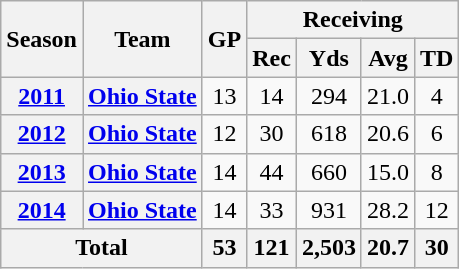<table class="wikitable" style="text-align:center">
<tr>
<th rowspan="2">Season</th>
<th rowspan="2">Team</th>
<th rowspan="2">GP</th>
<th colspan="4">Receiving</th>
</tr>
<tr>
<th>Rec</th>
<th>Yds</th>
<th>Avg</th>
<th>TD</th>
</tr>
<tr>
<th><a href='#'>2011</a></th>
<th><a href='#'>Ohio State</a></th>
<td>13</td>
<td>14</td>
<td>294</td>
<td>21.0</td>
<td>4</td>
</tr>
<tr>
<th><a href='#'>2012</a></th>
<th><a href='#'>Ohio State</a></th>
<td>12</td>
<td>30</td>
<td>618</td>
<td>20.6</td>
<td>6</td>
</tr>
<tr>
<th><a href='#'>2013</a></th>
<th><a href='#'>Ohio State</a></th>
<td>14</td>
<td>44</td>
<td>660</td>
<td>15.0</td>
<td>8</td>
</tr>
<tr>
<th><a href='#'>2014</a></th>
<th><a href='#'>Ohio State</a></th>
<td>14</td>
<td>33</td>
<td>931</td>
<td>28.2</td>
<td>12</td>
</tr>
<tr>
<th colspan="2">Total</th>
<th>53</th>
<th>121</th>
<th>2,503</th>
<th>20.7</th>
<th>30</th>
</tr>
</table>
